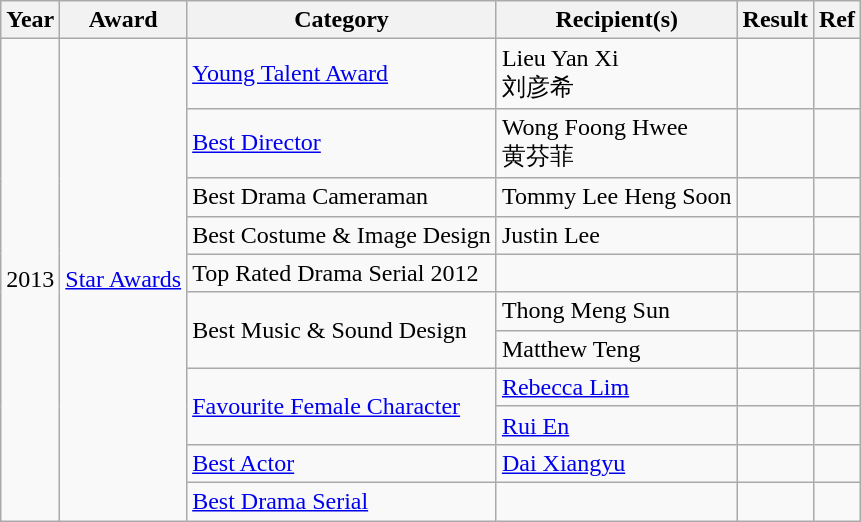<table class="wikitable">
<tr>
<th>Year</th>
<th>Award</th>
<th>Category</th>
<th>Recipient(s)</th>
<th>Result</th>
<th>Ref</th>
</tr>
<tr>
<td rowspan=11>2013</td>
<td rowspan=11><a href='#'>Star Awards</a></td>
<td><a href='#'>Young Talent Award</a></td>
<td>Lieu Yan Xi <br> 刘彦希</td>
<td></td>
<td></td>
</tr>
<tr>
<td><a href='#'>Best Director</a></td>
<td>Wong Foong Hwee <br> 黄芬菲</td>
<td></td>
<td></td>
</tr>
<tr>
<td>Best Drama Cameraman</td>
<td>Tommy Lee Heng Soon</td>
<td></td>
<td></td>
</tr>
<tr>
<td>Best Costume & Image Design</td>
<td>Justin Lee</td>
<td></td>
<td></td>
</tr>
<tr>
<td>Top Rated Drama Serial 2012</td>
<td></td>
<td></td>
<td></td>
</tr>
<tr>
<td rowspan=2>Best Music & Sound Design</td>
<td>Thong Meng Sun</td>
<td></td>
<td></td>
</tr>
<tr>
<td>Matthew Teng</td>
<td></td>
<td></td>
</tr>
<tr>
<td rowspan=2><a href='#'>Favourite Female Character</a></td>
<td><a href='#'>Rebecca Lim</a></td>
<td></td>
<td></td>
</tr>
<tr>
<td><a href='#'>Rui En</a></td>
<td></td>
<td></td>
</tr>
<tr>
<td><a href='#'>Best Actor</a></td>
<td><a href='#'>Dai Xiangyu</a></td>
<td></td>
<td></td>
</tr>
<tr>
<td><a href='#'>Best Drama Serial</a></td>
<td></td>
<td></td>
<td></td>
</tr>
</table>
